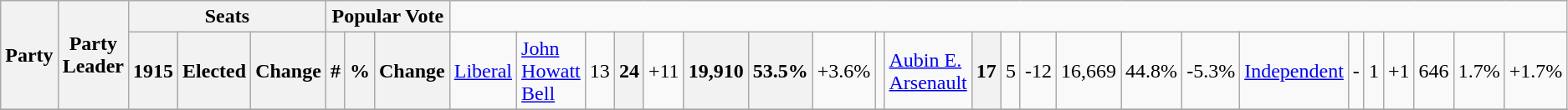<table class="wikitable">
<tr>
<th rowspan="2" colspan="2">Party</th>
<th rowspan="2">Party Leader</th>
<th colspan="3">Seats</th>
<th colspan="3">Popular Vote</th>
</tr>
<tr>
<th>1915</th>
<th>Elected</th>
<th>Change</th>
<th>#</th>
<th>%</th>
<th>Change<br>
</th>
<td><a href='#'>Liberal</a></td>
<td><a href='#'>John Howatt Bell</a></td>
<td align=right>13</td>
<th align=right>24</th>
<td align=right>+11</td>
<th align=right>19,910</th>
<th align=right>53.5%</th>
<td align=right>+3.6%<br>
</td>
<td></td>
<td><a href='#'>Aubin E. Arsenault</a></td>
<th align=right>17</th>
<td align=right>5</td>
<td align=right>-12</td>
<td align=right>16,669</td>
<td align=right>44.8%</td>
<td align=right>-5.3%<br>
</td>
<td colspan="2"><a href='#'>Independent</a></td>
<td align=right>-</td>
<td align=right>1</td>
<td align=right>+1</td>
<td align=right>646</td>
<td align=right>1.7%</td>
<td align=right>+1.7%</td>
</tr>
<tr>
</tr>
</table>
